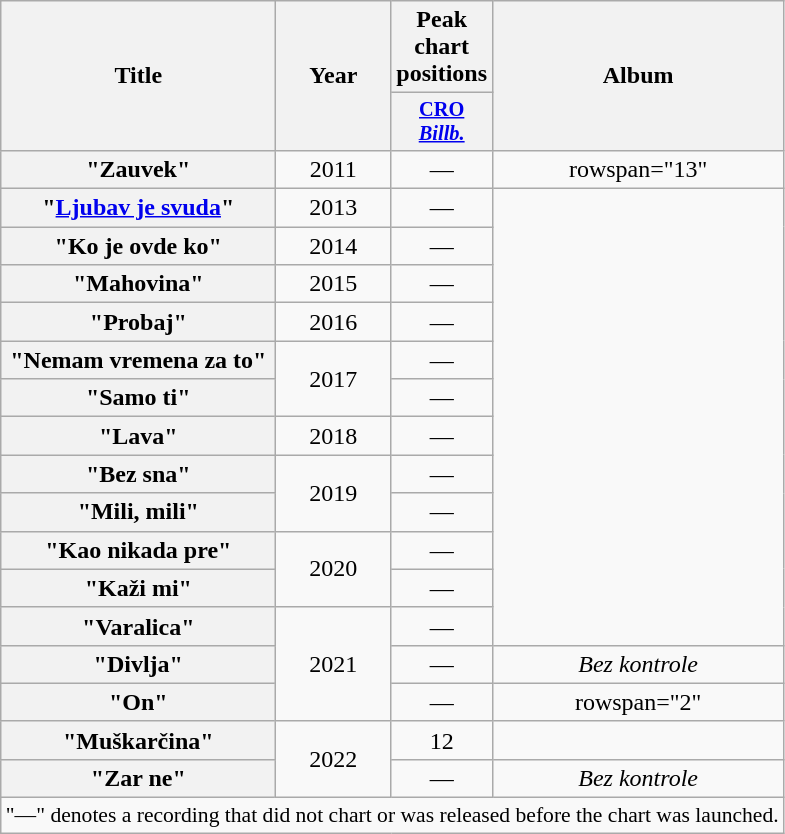<table class="wikitable plainrowheaders" style="text-align:center;">
<tr>
<th rowspan="2" scope="col" style="width:11em;">Title</th>
<th rowspan="2" scope="col">Year</th>
<th scope="col">Peak chart positions</th>
<th rowspan="2" scope="col">Album</th>
</tr>
<tr>
<th style="width:2.5em; font-size:85%"><a href='#'>CRO<br><em>Billb.</em></a><br></th>
</tr>
<tr>
<th scope="row">"Zauvek"</th>
<td rowspan="1">2011</td>
<td>—</td>
<td>rowspan="13" </td>
</tr>
<tr>
<th scope="row">"<a href='#'>Ljubav je svuda</a>"<br></th>
<td rowspan="1">2013</td>
<td>—</td>
</tr>
<tr>
<th scope="row">"Ko je ovde ko"</th>
<td rowspan="1">2014</td>
<td>—</td>
</tr>
<tr>
<th scope="row">"Mahovina"</th>
<td rowspan="1">2015</td>
<td>—</td>
</tr>
<tr>
<th scope="row">"Probaj"</th>
<td rowspan="1">2016</td>
<td>—</td>
</tr>
<tr>
<th scope="row">"Nemam vremena za to"</th>
<td rowspan="2">2017</td>
<td>—</td>
</tr>
<tr>
<th scope="row">"Samo ti"</th>
<td>—</td>
</tr>
<tr>
<th scope="row">"Lava"</th>
<td rowspan="1">2018</td>
<td>—</td>
</tr>
<tr>
<th scope="row">"Bez sna"</th>
<td rowspan="2">2019</td>
<td>—</td>
</tr>
<tr>
<th scope="row">"Mili, mili"</th>
<td>—</td>
</tr>
<tr>
<th scope="row">"Kao nikada pre"<br></th>
<td rowspan="2">2020</td>
<td>—</td>
</tr>
<tr>
<th scope="row">"Kaži mi"</th>
<td>—</td>
</tr>
<tr>
<th scope="row">"Varalica"<br></th>
<td rowspan="3">2021</td>
<td>—</td>
</tr>
<tr>
<th scope="row">"Divlja"</th>
<td>—</td>
<td><em>Bez kontrole</em></td>
</tr>
<tr>
<th scope="row">"On"<br></th>
<td>—</td>
<td>rowspan="2" </td>
</tr>
<tr>
<th scope="row">"Muškarčina"</th>
<td rowspan="2">2022</td>
<td>12</td>
</tr>
<tr>
<th scope="row">"Zar ne"</th>
<td>—</td>
<td><em>Bez kontrole</em></td>
</tr>
<tr>
<td colspan="4" style="font-size:90%">"—" denotes a recording that did not chart or was released before the chart was launched.</td>
</tr>
</table>
